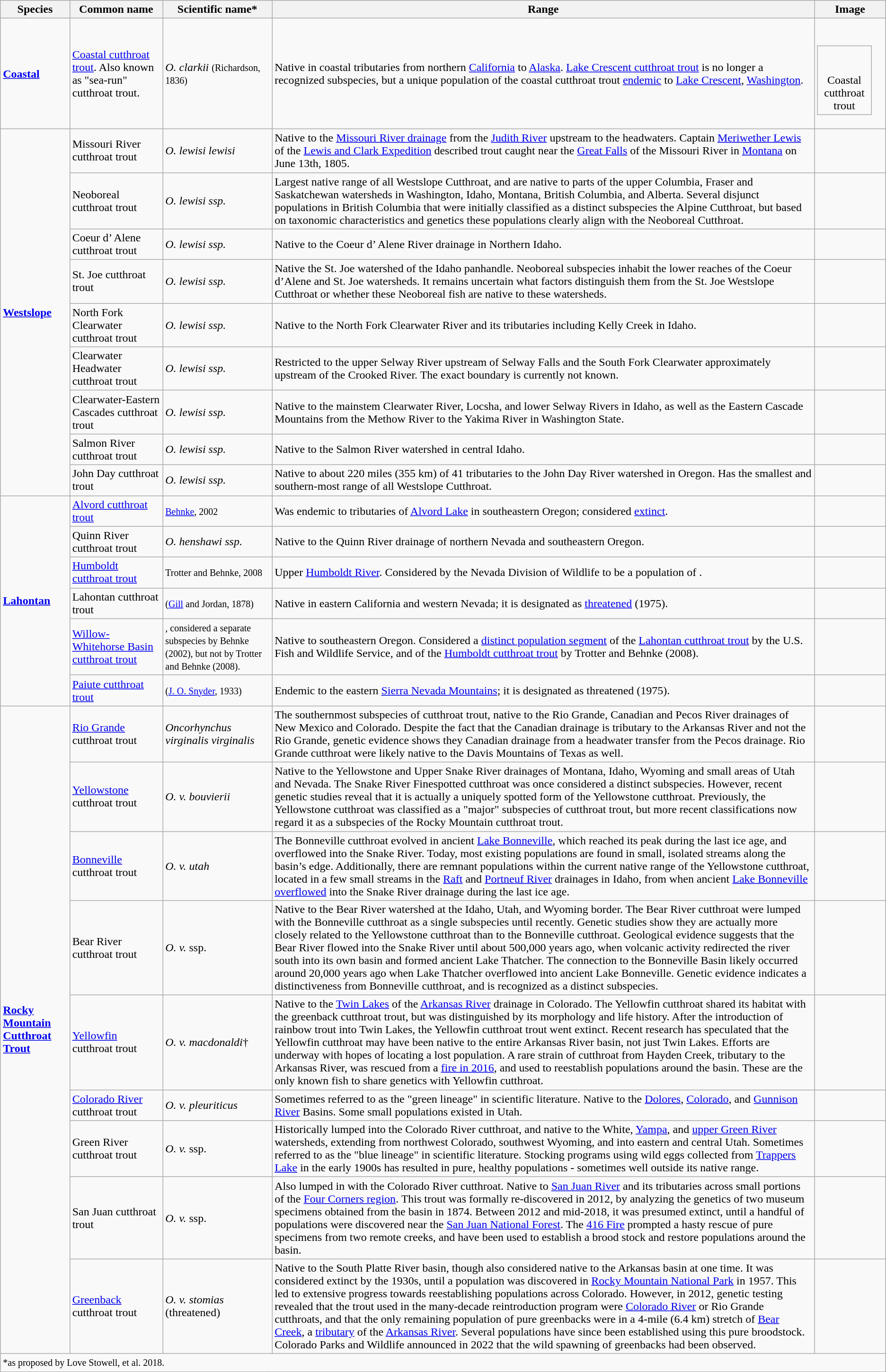<table class="wikitable">
<tr>
<th>Species</th>
<th>Common name</th>
<th>Scientific name*</th>
<th>Range</th>
<th>Image</th>
</tr>
<tr>
<td><strong><a href='#'>Coastal</a></strong></td>
<td><a href='#'>Coastal cutthroat trout</a>. Also known as "sea-run" cutthroat trout.</td>
<td><em>O. clarkii</em> <small>(Richardson, 1836)</small></td>
<td>Native in coastal tributaries from northern <a href='#'>California</a> to <a href='#'>Alaska</a>. <a href='#'>Lake Crescent cutthroat trout</a> is no longer a recognized subspecies, but a unique population of the coastal cutthroat trout <a href='#'>endemic</a> to <a href='#'>Lake Crescent</a>, <a href='#'>Washington</a>.</td>
<td><br><table class="wikitable">
<tr>
<td rowspan="2" align="center"><br><br>Coastal cutthroat trout</td>
</tr>
<tr>
</tr>
</table>
</td>
</tr>
<tr>
<td rowspan="9"><strong><a href='#'>Westslope</a></strong></td>
<td>Missouri River cutthroat trout</td>
<td><em>O. lewisi lewisi</em></td>
<td>Native to the <a href='#'>Missouri River drainage</a> from the <a href='#'>Judith River</a> upstream to the headwaters. Captain <a href='#'>Meriwether Lewis</a> of the <a href='#'>Lewis and Clark Expedition</a> described trout caught near the <a href='#'>Great Falls</a> of the Missouri River in <a href='#'>Montana</a> on June 13th, 1805.</td>
<td></td>
</tr>
<tr>
<td>Neoboreal cutthroat trout</td>
<td><em>O. lewisi ssp.</em></td>
<td>Largest native range of all Westslope Cutthroat, and are native to parts of the upper Columbia, Fraser and Saskatchewan watersheds in Washington, Idaho, Montana, British Columbia, and Alberta. Several disjunct populations in British Columbia that were initially classified as a distinct subspecies the Alpine Cutthroat, but based on taxonomic characteristics and genetics these populations clearly align with the Neoboreal Cutthroat.</td>
<td></td>
</tr>
<tr>
<td>Coeur d’ Alene cutthroat trout</td>
<td><em>O. lewisi ssp.</em></td>
<td>Native to the Coeur d’ Alene River drainage in Northern Idaho.</td>
<td></td>
</tr>
<tr>
<td>St. Joe cutthroat trout</td>
<td><em>O. lewisi ssp.</em></td>
<td>Native the St. Joe watershed of the Idaho panhandle. Neoboreal subspecies inhabit the lower reaches of the Coeur d’Alene and St. Joe watersheds. It remains uncertain what factors distinguish them from the St. Joe Westslope Cutthroat or whether these Neoboreal fish are native to these watersheds.</td>
<td></td>
</tr>
<tr>
<td>North Fork Clearwater cutthroat trout</td>
<td><em>O. lewisi ssp.</em></td>
<td>Native to the North Fork Clearwater River and its tributaries including Kelly Creek in Idaho.</td>
<td></td>
</tr>
<tr>
<td>Clearwater Headwater cutthroat trout</td>
<td><em>O. lewisi ssp.</em></td>
<td>Restricted to the upper Selway River upstream of Selway Falls and the South Fork Clearwater approximately upstream of the Crooked River. The exact boundary is currently not known.</td>
<td></td>
</tr>
<tr>
<td>Clearwater-Eastern Cascades cutthroat trout</td>
<td><em>O. lewisi ssp.</em></td>
<td>Native to the mainstem Clearwater River, Locsha, and lower Selway Rivers in Idaho, as well as the Eastern Cascade Mountains from the Methow River to the Yakima River in Washington State.</td>
<td></td>
</tr>
<tr>
<td>Salmon River cutthroat trout</td>
<td><em>O. lewisi ssp.</em></td>
<td>Native to the Salmon River watershed in central Idaho.</td>
<td></td>
</tr>
<tr>
<td>John Day cutthroat trout</td>
<td><em>O. lewisi ssp.</em></td>
<td>Native to about 220 miles (355 km) of 41 tributaries to the John Day River watershed in Oregon. Has the smallest and southern-most range of all Westslope Cutthroat.</td>
<td></td>
</tr>
<tr>
<td rowspan="6"><strong><a href='#'>Lahontan</a></strong></td>
<td><a href='#'>Alvord cutthroat trout</a></td>
<td> <small><a href='#'>Behnke</a>, 2002</small></td>
<td>Was endemic to tributaries of <a href='#'>Alvord Lake</a> in southeastern Oregon; considered <a href='#'>extinct</a>.</td>
<td></td>
</tr>
<tr>
<td>Quinn River cutthroat trout</td>
<td><em>O. henshawi ssp.</em></td>
<td>Native to the Quinn River drainage of northern Nevada and southeastern Oregon.</td>
<td></td>
</tr>
<tr>
<td><a href='#'>Humboldt cutthroat trout</a></td>
<td> <small>Trotter and Behnke, 2008</small></td>
<td>Upper <a href='#'>Humboldt River</a>. Considered by the Nevada Division of Wildlife to be a population of .</td>
<td></td>
</tr>
<tr>
<td>Lahontan cutthroat trout</td>
<td> <small>(<a href='#'>Gill</a> and Jordan, 1878)</small></td>
<td>Native in eastern California and western Nevada; it is designated as <a href='#'>threatened</a> (1975).</td>
<td></td>
</tr>
<tr>
<td><a href='#'>Willow-Whitehorse Basin cutthroat trout</a></td>
<td><small>, considered a separate subspecies by Behnke (2002), but not by Trotter and Behnke (2008).</small></td>
<td>Native to southeastern Oregon. Considered a <a href='#'>distinct population segment</a> of the <a href='#'>Lahontan cutthroat trout</a> by the U.S. Fish and Wildlife Service, and of the <a href='#'>Humboldt cutthroat trout</a> by Trotter and Behnke (2008).</td>
<td></td>
</tr>
<tr>
<td><a href='#'>Paiute cutthroat trout</a></td>
<td> <small>(<a href='#'>J. O. Snyder</a>, 1933)</small></td>
<td>Endemic to the eastern <a href='#'>Sierra Nevada Mountains</a>; it is designated as threatened (1975).</td>
<td></td>
</tr>
<tr>
<td rowspan="9"><strong><a href='#'>Rocky Mountain Cutthroat Trout</a></strong></td>
<td><a href='#'>Rio Grande</a> cutthroat trout</td>
<td><em>Oncorhynchus virginalis virginalis</em></td>
<td>The southernmost subspecies of cutthroat trout, native to the Rio Grande, Canadian and Pecos River drainages of New Mexico and Colorado. Despite the fact that the Canadian drainage is tributary to the Arkansas River and not the Rio Grande, genetic evidence shows they Canadian drainage from a headwater transfer from the Pecos drainage. Rio Grande cutthroat were likely native to the Davis Mountains of Texas as well.</td>
<td></td>
</tr>
<tr>
<td><a href='#'>Yellowstone</a> cutthroat trout</td>
<td><em>O. v. bouvierii</em></td>
<td>Native to the Yellowstone and Upper Snake River drainages of Montana, Idaho, Wyoming and small areas of Utah and Nevada. The Snake River Finespotted cutthroat was once considered a distinct subspecies. However, recent genetic studies reveal that it is actually a uniquely spotted form of the Yellowstone cutthroat. Previously, the Yellowstone cutthroat was classified as a "major" subspecies of cutthroat trout, but more recent classifications now regard it as a subspecies of the Rocky Mountain cutthroat trout.</td>
<td></td>
</tr>
<tr>
<td><a href='#'>Bonneville</a> cutthroat trout</td>
<td><em>O. v. utah</em></td>
<td>The Bonneville cutthroat evolved in ancient <a href='#'>Lake Bonneville</a>, which reached its peak during the last ice age, and overflowed into the Snake River. Today, most existing populations are found in small, isolated streams along the basin’s edge. Additionally, there are remnant populations within the current native range of the Yellowstone cutthroat, located in a few small streams in the <a href='#'>Raft</a> and <a href='#'>Portneuf River</a> drainages in Idaho, from when ancient <a href='#'>Lake Bonneville overflowed</a> into the Snake River drainage during the last ice age.</td>
<td></td>
</tr>
<tr>
<td>Bear River cutthroat trout</td>
<td><em>O. v.</em> ssp.</td>
<td>Native to the Bear River watershed at the Idaho, Utah, and Wyoming border. The Bear River cutthroat were lumped with the Bonneville cutthroat as a single subspecies until recently. Genetic studies show they are actually more closely related to the Yellowstone cutthroat than to the Bonneville cutthroat. Geological evidence suggests that the Bear River flowed into the Snake River until about 500,000 years ago, when volcanic activity redirected the river south into its own basin and formed ancient Lake Thatcher. The connection to the Bonneville Basin likely occurred around 20,000 years ago when Lake Thatcher overflowed into ancient Lake Bonneville. Genetic evidence indicates a distinctiveness from Bonneville cutthroat, and is recognized as a distinct subspecies.</td>
<td></td>
</tr>
<tr>
<td><a href='#'>Yellowfin</a> cutthroat trout</td>
<td><em>O. v. macdonaldi</em>†</td>
<td>Native to the <a href='#'>Twin Lakes</a> of the <a href='#'>Arkansas River</a> drainage in Colorado. The Yellowfin cutthroat shared its habitat with the greenback cutthroat trout, but was distinguished by its morphology and life history. After the introduction of rainbow trout into Twin Lakes, the Yellowfin cutthroat trout went extinct. Recent research has speculated that the Yellowfin cutthroat may have been native to the entire Arkansas River basin, not just Twin Lakes. Efforts are underway with hopes of locating a lost population. A rare strain of cutthroat from Hayden Creek, tributary to the Arkansas River, was rescued from a <a href='#'>fire in 2016</a>, and used to reestablish populations around the basin. These are the only known fish to share genetics with Yellowfin cutthroat.</td>
<td></td>
</tr>
<tr>
<td><a href='#'>Colorado River</a> cutthroat trout</td>
<td><em>O. v. pleuriticus</em></td>
<td>Sometimes referred to as the "green lineage" in scientific literature. Native to the <a href='#'>Dolores</a>, <a href='#'>Colorado</a>, and <a href='#'>Gunnison River</a> Basins. Some small populations existed in Utah.</td>
<td></td>
</tr>
<tr>
<td>Green River cutthroat trout</td>
<td><em>O. v.</em> ssp.</td>
<td>Historically lumped into the Colorado River cutthroat, and native to the White, <a href='#'>Yampa</a>, and <a href='#'>upper Green River</a> watersheds, extending from northwest Colorado, southwest Wyoming, and into eastern and central Utah. Sometimes referred to as the "blue lineage" in scientific literature. Stocking programs using wild eggs collected from <a href='#'>Trappers Lake</a> in the early 1900s has resulted in pure, healthy populations - sometimes well outside its native range.</td>
<td></td>
</tr>
<tr>
<td>San Juan cutthroat trout</td>
<td><em>O. v.</em> ssp.</td>
<td>Also lumped in with the Colorado River cutthroat. Native to <a href='#'>San Juan River</a> and its tributaries across small portions of the <a href='#'>Four Corners region</a>. This trout was formally re-discovered in 2012, by analyzing the genetics of two museum specimens obtained from the basin in 1874. Between 2012 and mid-2018, it was presumed extinct, until a handful of populations were discovered near the <a href='#'>San Juan National Forest</a>. The <a href='#'>416 Fire</a> prompted a hasty rescue of pure specimens from two remote creeks, and have been used to establish a brood stock and restore populations around the basin.</td>
<td></td>
</tr>
<tr>
<td><a href='#'>Greenback</a> cutthroat trout</td>
<td><em>O. v. stomias</em> (threatened)</td>
<td>Native to the South Platte River basin, though also considered native to the Arkansas basin at one time. It was considered extinct by the 1930s, until a population was discovered in <a href='#'>Rocky Mountain National Park</a> in 1957. This led to extensive progress towards reestablishing populations across Colorado. However, in 2012, genetic testing revealed that the trout used in the many-decade reintroduction program were <a href='#'>Colorado River</a> or Rio Grande cutthroats, and that the only remaining population of pure greenbacks were in a 4-mile (6.4 km) stretch of <a href='#'>Bear Creek</a>, a <a href='#'>tributary</a> of the <a href='#'>Arkansas River</a>. Several populations have since been established using this pure broodstock. Colorado Parks and Wildlife announced in 2022 that the wild spawning of greenbacks had been observed.</td>
<td></td>
</tr>
<tr>
<td colspan="5"><small>*as proposed by Love Stowell, et al. 2018.</small></td>
</tr>
</table>
